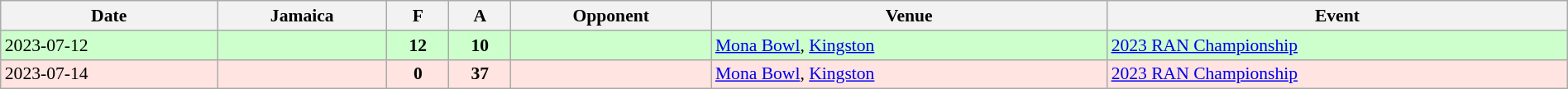<table class="wikitable sortable" style="width:100%; font-size:90%">
<tr>
<th>Date</th>
<th>Jamaica</th>
<th>F</th>
<th>A</th>
<th>Opponent</th>
<th>Venue</th>
<th>Event</th>
</tr>
<tr bgcolor="#ccffcc">
<td>2023-07-12</td>
<td align="right"></td>
<td align="center"><strong>12</strong></td>
<td align="center"><strong>10</strong></td>
<td align="left"></td>
<td><a href='#'>Mona Bowl</a>, <a href='#'>Kingston</a></td>
<td><a href='#'>2023 RAN Championship</a></td>
</tr>
<tr bgcolor=FFE4E1>
<td>2023-07-14</td>
<td align="right"></td>
<td align="center"><strong>0</strong></td>
<td align="center"><strong>37</strong></td>
<td align="left"></td>
<td><a href='#'>Mona Bowl</a>, <a href='#'>Kingston</a></td>
<td><a href='#'>2023 RAN Championship</a></td>
</tr>
</table>
